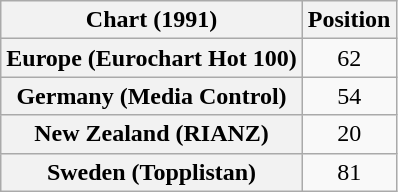<table class="wikitable sortable plainrowheaders" style="text-align:center">
<tr>
<th>Chart (1991)</th>
<th>Position</th>
</tr>
<tr>
<th scope="row">Europe (Eurochart Hot 100)</th>
<td>62</td>
</tr>
<tr>
<th scope="row">Germany (Media Control)</th>
<td>54</td>
</tr>
<tr>
<th scope="row">New Zealand (RIANZ)</th>
<td>20</td>
</tr>
<tr>
<th scope="row">Sweden (Topplistan)</th>
<td>81</td>
</tr>
</table>
